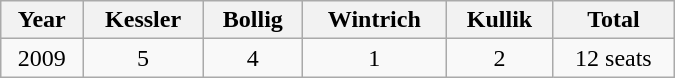<table class="wikitable" width="450">
<tr>
<th>Year</th>
<th>Kessler</th>
<th>Bollig</th>
<th>Wintrich</th>
<th>Kullik</th>
<th>Total</th>
</tr>
<tr align="center">
<td>2009</td>
<td>5</td>
<td>4</td>
<td>1</td>
<td>2</td>
<td>12 seats</td>
</tr>
</table>
